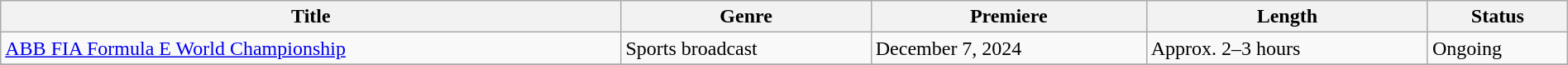<table class="wikitable sortable" style="width:100%;">
<tr>
<th>Title</th>
<th>Genre</th>
<th>Premiere</th>
<th>Length</th>
<th>Status</th>
</tr>
<tr>
<td><a href='#'>ABB FIA Formula E World Championship</a></td>
<td>Sports broadcast</td>
<td>December 7, 2024</td>
<td>Approx. 2–3 hours</td>
<td>Ongoing</td>
</tr>
<tr>
</tr>
</table>
